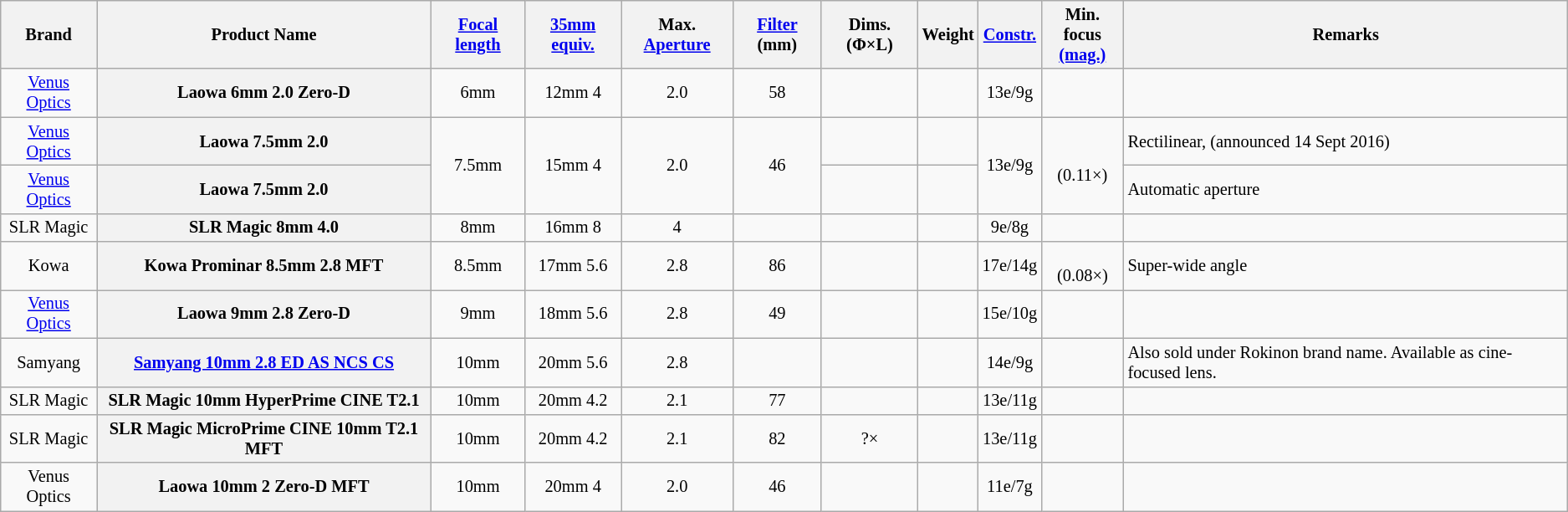<table class="wikitable sortable" style="font-size:85%;text-align:center;">
<tr>
<th>Brand</th>
<th>Product Name</th>
<th><a href='#'>Focal length</a></th>
<th><a href='#'>35mm equiv.</a></th>
<th>Max. <a href='#'>Aperture</a></th>
<th><a href='#'>Filter</a> (mm)</th>
<th>Dims. (Φ×L)</th>
<th>Weight</th>
<th><a href='#'>Constr.</a></th>
<th>Min. focus<br><a href='#'>(mag.)</a></th>
<th class="unsortable">Remarks</th>
</tr>
<tr>
<td><a href='#'>Venus Optics</a></td>
<th>Laowa 6mm 2.0 Zero-D</th>
<td>6mm</td>
<td>12mm 4</td>
<td>2.0</td>
<td>58</td>
<td></td>
<td></td>
<td>13e/9g</td>
<td></td>
<td style="text-align:left;"></td>
</tr>
<tr>
<td><a href='#'>Venus Optics</a></td>
<th>Laowa 7.5mm 2.0</th>
<td rowspan=2>7.5mm</td>
<td rowspan=2>15mm 4</td>
<td rowspan=2>2.0</td>
<td rowspan=2>46</td>
<td></td>
<td></td>
<td rowspan=2>13e/9g</td>
<td rowspan=2><br>(0.11×)</td>
<td style="text-align:left;">Rectilinear, (announced 14 Sept 2016)</td>
</tr>
<tr>
<td><a href='#'>Venus Optics</a></td>
<th>Laowa 7.5mm 2.0</th>
<td></td>
<td></td>
<td style="text-align:left;">Automatic aperture</td>
</tr>
<tr>
<td>SLR Magic</td>
<th>SLR Magic 8mm 4.0</th>
<td>8mm</td>
<td>16mm 8</td>
<td>4</td>
<td></td>
<td></td>
<td></td>
<td>9e/8g</td>
<td></td>
<td style="text-align:left;"></td>
</tr>
<tr>
<td>Kowa</td>
<th>Kowa Prominar 8.5mm 2.8 MFT</th>
<td>8.5mm</td>
<td>17mm 5.6</td>
<td>2.8</td>
<td>86</td>
<td></td>
<td></td>
<td>17e/14g</td>
<td><br>(0.08×)</td>
<td style="text-align:left;">Super-wide angle</td>
</tr>
<tr>
<td><a href='#'>Venus Optics</a></td>
<th>Laowa 9mm 2.8 Zero-D</th>
<td>9mm</td>
<td>18mm 5.6</td>
<td>2.8</td>
<td>49</td>
<td></td>
<td></td>
<td>15e/10g</td>
<td></td>
<td style="text-align:left;"></td>
</tr>
<tr>
<td>Samyang</td>
<th><a href='#'>Samyang 10mm 2.8 ED AS NCS CS</a></th>
<td>10mm</td>
<td>20mm 5.6</td>
<td>2.8</td>
<td></td>
<td></td>
<td></td>
<td>14e/9g</td>
<td></td>
<td style="text-align:left;">Also sold under Rokinon brand name. Available as cine-focused lens.</td>
</tr>
<tr>
<td>SLR Magic</td>
<th>SLR Magic 10mm HyperPrime CINE T2.1</th>
<td>10mm</td>
<td>20mm 4.2</td>
<td>2.1</td>
<td>77</td>
<td></td>
<td></td>
<td>13e/11g</td>
<td></td>
<td style="text-align:left;"></td>
</tr>
<tr>
<td>SLR Magic</td>
<th>SLR Magic MicroPrime CINE 10mm T2.1 MFT</th>
<td>10mm</td>
<td>20mm 4.2</td>
<td>2.1</td>
<td>82</td>
<td>?×</td>
<td></td>
<td>13e/11g</td>
<td></td>
<td style="text-align:left;"></td>
</tr>
<tr>
<td>Venus Optics</td>
<th>Laowa 10mm 2 Zero-D MFT</th>
<td>10mm</td>
<td>20mm 4</td>
<td>2.0</td>
<td>46</td>
<td></td>
<td></td>
<td>11e/7g</td>
<td></td>
<td style="text-align:left;"></td>
</tr>
</table>
